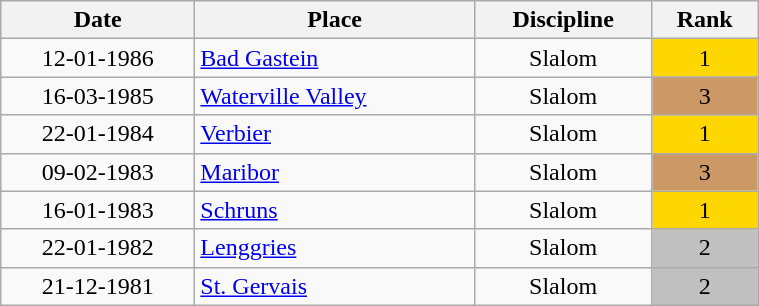<table class="wikitable" width=40% style="font-size:100%; text-align:center;">
<tr>
<th>Date</th>
<th>Place</th>
<th>Discipline</th>
<th>Rank</th>
</tr>
<tr>
<td>12-01-1986</td>
<td align=left> <a href='#'>Bad Gastein</a></td>
<td>Slalom</td>
<td bgcolor=gold>1</td>
</tr>
<tr>
<td>16-03-1985</td>
<td align=left> <a href='#'>Waterville Valley</a></td>
<td>Slalom</td>
<td bgcolor=cc9966>3</td>
</tr>
<tr>
<td>22-01-1984</td>
<td align=left> <a href='#'>Verbier</a></td>
<td>Slalom</td>
<td bgcolor=gold>1</td>
</tr>
<tr>
<td>09-02-1983</td>
<td align=left> <a href='#'>Maribor</a></td>
<td>Slalom</td>
<td bgcolor=cc9966>3</td>
</tr>
<tr>
<td>16-01-1983</td>
<td align=left> <a href='#'>Schruns</a></td>
<td>Slalom</td>
<td bgcolor=gold>1</td>
</tr>
<tr>
<td>22-01-1982</td>
<td align=left> <a href='#'>Lenggries</a></td>
<td>Slalom</td>
<td bgcolor=silver>2</td>
</tr>
<tr>
<td>21-12-1981</td>
<td align=left> <a href='#'>St. Gervais</a></td>
<td>Slalom</td>
<td bgcolor=silver>2</td>
</tr>
</table>
